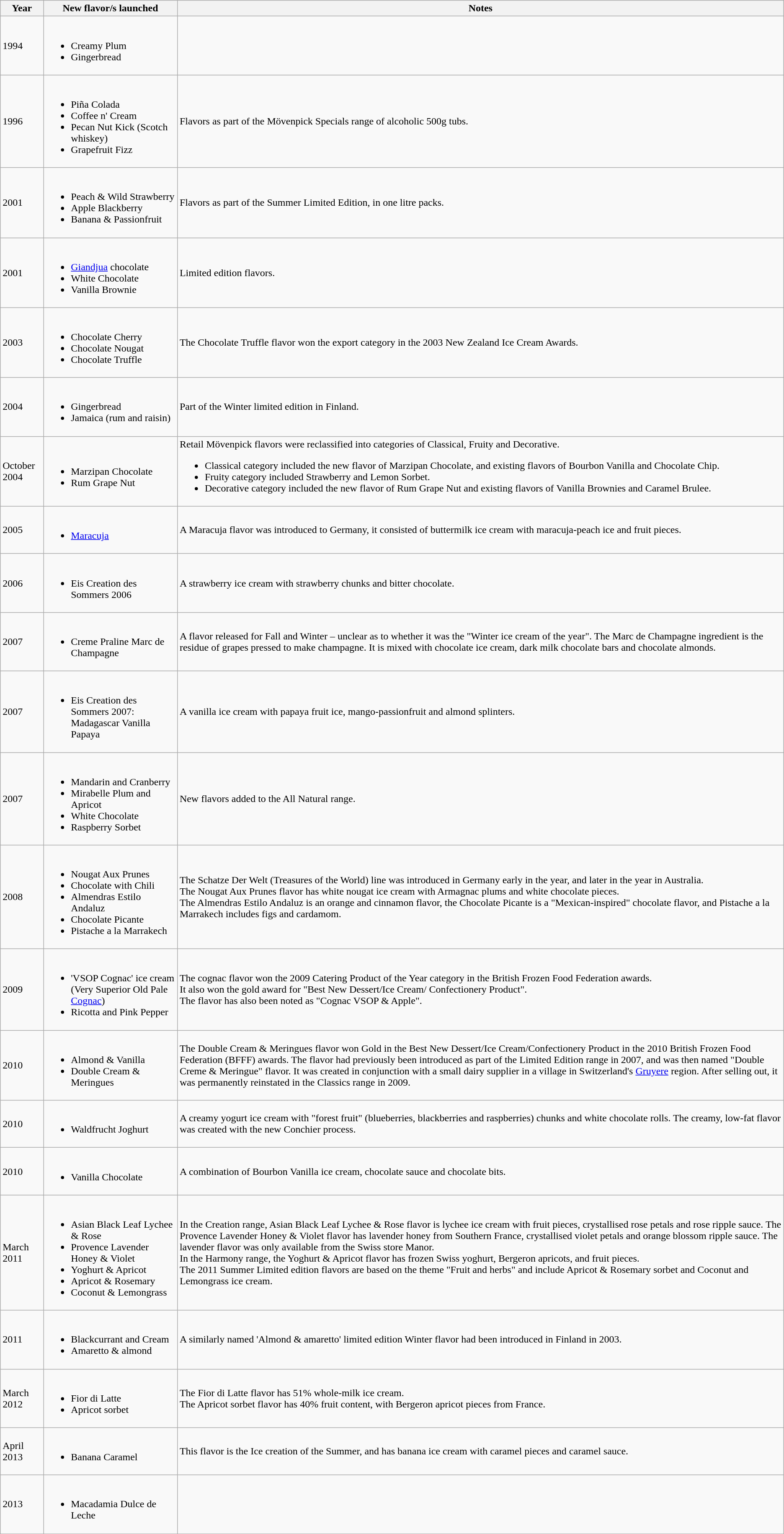<table class="wikitable">
<tr>
<th>Year</th>
<th>New flavor/s launched</th>
<th>Notes</th>
</tr>
<tr>
<td>1994</td>
<td><br><ul><li>Creamy Plum</li><li>Gingerbread</li></ul></td>
<td></td>
</tr>
<tr>
<td>1996</td>
<td><br><ul><li>Piña Colada</li><li>Coffee n' Cream</li><li>Pecan Nut Kick (Scotch whiskey)</li><li>Grapefruit Fizz</li></ul></td>
<td>Flavors as part of the Mövenpick Specials range of alcoholic 500g tubs.</td>
</tr>
<tr>
<td>2001</td>
<td><br><ul><li>Peach & Wild Strawberry</li><li>Apple Blackberry</li><li>Banana & Passionfruit</li></ul></td>
<td>Flavors as part of the Summer Limited Edition, in one litre packs.</td>
</tr>
<tr>
<td>2001</td>
<td><br><ul><li><a href='#'>Giandjua</a> chocolate</li><li>White Chocolate</li><li>Vanilla Brownie</li></ul></td>
<td>Limited edition flavors.</td>
</tr>
<tr>
<td>2003</td>
<td><br><ul><li>Chocolate Cherry</li><li>Chocolate Nougat</li><li>Chocolate Truffle</li></ul></td>
<td>The Chocolate Truffle flavor won the export category in the 2003 New Zealand Ice Cream Awards.</td>
</tr>
<tr>
<td>2004</td>
<td><br><ul><li>Gingerbread</li><li>Jamaica (rum and raisin)</li></ul></td>
<td>Part of the Winter limited edition in Finland.</td>
</tr>
<tr>
<td>October 2004</td>
<td><br><ul><li>Marzipan Chocolate</li><li>Rum Grape Nut</li></ul></td>
<td>Retail Mövenpick flavors were reclassified into categories of Classical, Fruity and Decorative.<br><ul><li>Classical category included the new flavor of Marzipan Chocolate, and existing flavors of Bourbon Vanilla and Chocolate Chip.</li><li>Fruity category included Strawberry and Lemon Sorbet.</li><li>Decorative category included the new flavor of Rum Grape Nut and existing flavors of Vanilla Brownies and Caramel Brulee.</li></ul></td>
</tr>
<tr>
<td>2005</td>
<td><br><ul><li><a href='#'>Maracuja</a></li></ul></td>
<td>A Maracuja flavor was introduced to Germany, it consisted of buttermilk ice cream with maracuja-peach ice and fruit pieces.</td>
</tr>
<tr>
<td>2006</td>
<td><br><ul><li>Eis Creation des Sommers 2006</li></ul></td>
<td>A strawberry ice cream with strawberry chunks and bitter chocolate.</td>
</tr>
<tr>
<td>2007</td>
<td><br><ul><li>Creme Praline Marc de Champagne</li></ul></td>
<td>A flavor released for Fall and Winter – unclear as to whether it was the "Winter ice cream of the year". The Marc de Champagne ingredient is the residue of grapes pressed to make champagne. It is mixed with chocolate ice cream, dark milk chocolate bars and chocolate almonds.</td>
</tr>
<tr>
<td>2007</td>
<td><br><ul><li>Eis Creation des Sommers 2007: Madagascar Vanilla Papaya</li></ul></td>
<td>A vanilla ice cream with papaya fruit ice, mango-passionfruit and almond splinters.</td>
</tr>
<tr>
<td>2007</td>
<td><br><ul><li>Mandarin and Cranberry</li><li>Mirabelle Plum and Apricot</li><li>White Chocolate</li><li>Raspberry Sorbet</li></ul></td>
<td>New flavors added to the All Natural range.</td>
</tr>
<tr>
<td>2008</td>
<td><br><ul><li>Nougat Aux Prunes</li><li>Chocolate with Chili</li><li>Almendras Estilo Andaluz</li><li>Chocolate Picante</li><li>Pistache a la Marrakech</li></ul></td>
<td>The Schatze Der Welt (Treasures of the World) line was introduced in Germany early in the year, and later in the year in Australia.<br>The Nougat Aux Prunes flavor has white nougat ice cream with Armagnac plums and white chocolate pieces.<br>The Almendras Estilo Andaluz is an orange and cinnamon flavor, the Chocolate Picante is a "Mexican-inspired" chocolate flavor, and Pistache a la Marrakech includes figs and cardamom.</td>
</tr>
<tr>
<td>2009</td>
<td><br><ul><li>'VSOP Cognac' ice cream (Very Superior Old Pale <a href='#'>Cognac</a>)</li><li>Ricotta and Pink Pepper</li></ul></td>
<td>The cognac flavor won the 2009 Catering Product of the Year category in the British Frozen Food Federation awards.<br>It also won the gold award for "Best New Dessert/Ice Cream/ Confectionery Product".<br>The flavor has also been noted as "Cognac VSOP & Apple".</td>
</tr>
<tr>
<td>2010</td>
<td><br><ul><li>Almond & Vanilla</li><li>Double Cream & Meringues</li></ul></td>
<td>The Double Cream & Meringues flavor won Gold in the Best New Dessert/Ice Cream/Confectionery Product in the 2010 British Frozen Food Federation (BFFF) awards. The flavor had previously been introduced as part of the Limited Edition range in 2007, and was then named "Double Creme & Meringue" flavor. It was created in conjunction with a small dairy supplier in a village in Switzerland's <a href='#'>Gruyere</a> region. After selling out, it was permanently reinstated in the Classics range in 2009.</td>
</tr>
<tr>
<td>2010</td>
<td><br><ul><li>Waldfrucht Joghurt</li></ul></td>
<td>A creamy yogurt ice cream with "forest fruit" (blueberries, blackberries and raspberries) chunks and white chocolate rolls. The creamy, low-fat flavor was created with the new Conchier process.</td>
</tr>
<tr>
<td>2010</td>
<td><br><ul><li>Vanilla Chocolate</li></ul></td>
<td>A combination of Bourbon Vanilla ice cream, chocolate sauce and chocolate bits.</td>
</tr>
<tr>
<td>March 2011</td>
<td><br><ul><li>Asian Black Leaf Lychee & Rose</li><li>Provence Lavender Honey & Violet</li><li>Yoghurt & Apricot</li><li>Apricot & Rosemary</li><li>Coconut & Lemongrass</li></ul></td>
<td>In the Creation range, Asian Black Leaf Lychee & Rose flavor is lychee ice cream with fruit pieces, crystallised rose petals and rose ripple sauce. The Provence Lavender Honey & Violet flavor has lavender honey from Southern France, crystallised violet petals and orange blossom ripple sauce. The lavender flavor was only available from the Swiss store Manor.<br>In the Harmony range, the Yoghurt & Apricot flavor has frozen Swiss yoghurt, Bergeron apricots, and fruit pieces.<br>The 2011 Summer Limited edition flavors are based on the theme "Fruit and herbs" and include Apricot & Rosemary sorbet and Coconut and Lemongrass ice cream.</td>
</tr>
<tr>
<td>2011</td>
<td><br><ul><li>Blackcurrant and Cream</li><li>Amaretto & almond</li></ul></td>
<td>A similarly named 'Almond & amaretto' limited edition Winter flavor had been introduced in Finland in 2003.</td>
</tr>
<tr>
<td>March 2012</td>
<td><br><ul><li>Fior di Latte</li><li>Apricot sorbet</li></ul></td>
<td>The Fior di Latte flavor has 51% whole-milk ice cream.<br>The Apricot sorbet flavor has 40% fruit content, with Bergeron apricot pieces from France.</td>
</tr>
<tr>
<td>April 2013</td>
<td><br><ul><li>Banana Caramel</li></ul></td>
<td>This flavor is the Ice creation of the Summer, and has banana ice cream with caramel pieces and caramel sauce.</td>
</tr>
<tr>
<td>2013</td>
<td><br><ul><li>Macadamia Dulce de Leche</li></ul></td>
<td></td>
</tr>
</table>
